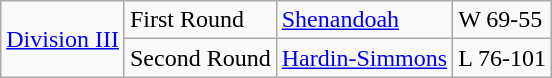<table class="wikitable">
<tr>
<td rowspan="2"><a href='#'>Division III</a></td>
<td>First Round</td>
<td><a href='#'>Shenandoah</a></td>
<td>W 69-55</td>
</tr>
<tr>
<td>Second Round</td>
<td><a href='#'>Hardin-Simmons</a></td>
<td>L 76-101</td>
</tr>
</table>
